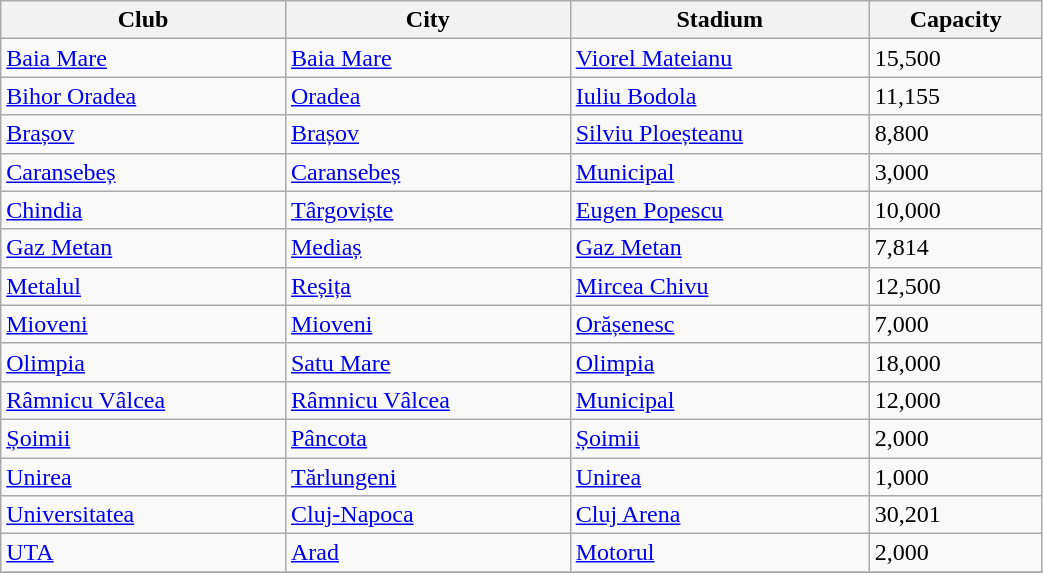<table class="wikitable sortable" width="55%">
<tr>
<th>Club</th>
<th>City</th>
<th>Stadium</th>
<th>Capacity</th>
</tr>
<tr>
<td><a href='#'>Baia Mare</a></td>
<td><a href='#'>Baia Mare</a></td>
<td><a href='#'>Viorel Mateianu</a></td>
<td>15,500</td>
</tr>
<tr>
<td><a href='#'>Bihor Oradea</a></td>
<td><a href='#'>Oradea</a></td>
<td><a href='#'>Iuliu Bodola</a></td>
<td>11,155</td>
</tr>
<tr>
<td><a href='#'>Brașov</a></td>
<td><a href='#'>Brașov</a></td>
<td><a href='#'>Silviu Ploeșteanu</a></td>
<td>8,800</td>
</tr>
<tr>
<td><a href='#'>Caransebeș</a></td>
<td><a href='#'>Caransebeș</a></td>
<td><a href='#'>Municipal</a></td>
<td>3,000</td>
</tr>
<tr>
<td><a href='#'>Chindia</a></td>
<td><a href='#'>Târgoviște</a></td>
<td><a href='#'>Eugen Popescu</a></td>
<td>10,000</td>
</tr>
<tr>
<td><a href='#'>Gaz Metan</a></td>
<td><a href='#'>Mediaș</a></td>
<td><a href='#'>Gaz Metan</a></td>
<td>7,814</td>
</tr>
<tr>
<td><a href='#'>Metalul</a></td>
<td><a href='#'>Reșița</a></td>
<td><a href='#'>Mircea Chivu</a></td>
<td>12,500</td>
</tr>
<tr>
<td><a href='#'>Mioveni</a></td>
<td><a href='#'>Mioveni</a></td>
<td><a href='#'>Orășenesc</a></td>
<td>7,000</td>
</tr>
<tr>
<td><a href='#'>Olimpia</a></td>
<td><a href='#'>Satu Mare</a></td>
<td><a href='#'>Olimpia</a></td>
<td>18,000</td>
</tr>
<tr>
<td><a href='#'>Râmnicu Vâlcea</a></td>
<td><a href='#'>Râmnicu Vâlcea</a></td>
<td><a href='#'>Municipal</a></td>
<td>12,000</td>
</tr>
<tr>
<td><a href='#'>Șoimii</a></td>
<td><a href='#'>Pâncota</a></td>
<td><a href='#'>Șoimii</a></td>
<td>2,000</td>
</tr>
<tr>
<td><a href='#'>Unirea</a></td>
<td><a href='#'>Tărlungeni</a></td>
<td><a href='#'>Unirea</a></td>
<td>1,000</td>
</tr>
<tr>
<td><a href='#'>Universitatea</a></td>
<td><a href='#'>Cluj-Napoca</a></td>
<td><a href='#'>Cluj Arena</a></td>
<td>30,201</td>
</tr>
<tr>
<td><a href='#'>UTA</a></td>
<td><a href='#'>Arad</a></td>
<td><a href='#'>Motorul</a></td>
<td>2,000</td>
</tr>
<tr>
</tr>
</table>
